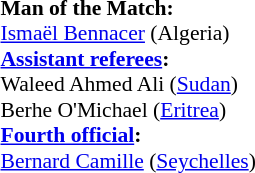<table width=50% style="font-size: 90%">
<tr>
<td><br><strong>Man of the Match:</strong>
<br><a href='#'>Ismaël Bennacer</a> (Algeria)<br><strong><a href='#'>Assistant referees</a>:</strong>
<br>Waleed Ahmed Ali (<a href='#'>Sudan</a>)
<br>Berhe O'Michael (<a href='#'>Eritrea</a>)
<br><strong><a href='#'>Fourth official</a>:</strong>
<br><a href='#'>Bernard Camille</a> (<a href='#'>Seychelles</a>)</td>
</tr>
</table>
